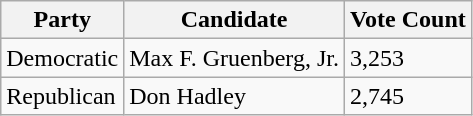<table class="wikitable mw-collapsible">
<tr>
<th>Party</th>
<th>Candidate</th>
<th>Vote Count</th>
</tr>
<tr>
<td>Democratic</td>
<td>Max F. Gruenberg, Jr.</td>
<td>3,253</td>
</tr>
<tr>
<td>Republican</td>
<td>Don Hadley</td>
<td>2,745</td>
</tr>
</table>
